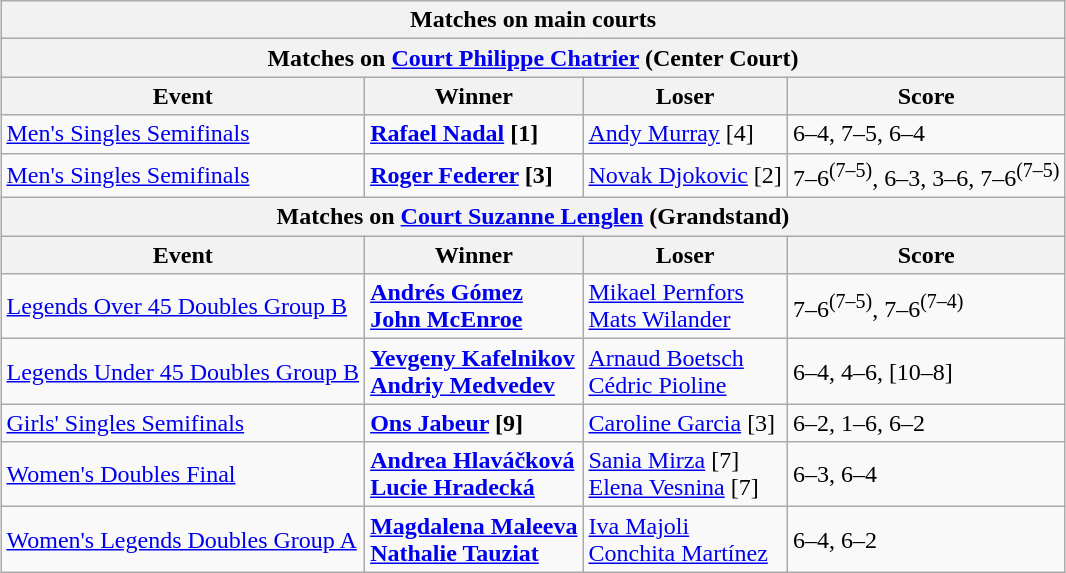<table class="wikitable collapsible uncollapsed" style="margin:auto;">
<tr>
<th colspan="4" style="white-space:nowrap;">Matches on main courts</th>
</tr>
<tr>
<th colspan="4"><strong>Matches on <a href='#'>Court Philippe Chatrier</a> (Center Court)</strong></th>
</tr>
<tr>
<th>Event</th>
<th>Winner</th>
<th>Loser</th>
<th>Score</th>
</tr>
<tr>
<td><a href='#'>Men's Singles Semifinals</a></td>
<td> <strong><a href='#'>Rafael Nadal</a> [1]</strong></td>
<td> <a href='#'>Andy Murray</a> [4]</td>
<td>6–4, 7–5, 6–4</td>
</tr>
<tr>
<td><a href='#'>Men's Singles Semifinals</a></td>
<td> <strong><a href='#'>Roger Federer</a> [3]</strong></td>
<td> <a href='#'>Novak Djokovic</a> [2]</td>
<td>7–6<sup>(7–5)</sup>, 6–3, 3–6, 7–6<sup>(7–5)</sup></td>
</tr>
<tr>
<th colspan="4"><strong>Matches on <a href='#'>Court Suzanne Lenglen</a> (Grandstand)</strong></th>
</tr>
<tr>
<th>Event</th>
<th>Winner</th>
<th>Loser</th>
<th>Score</th>
</tr>
<tr>
<td><a href='#'>Legends Over 45 Doubles Group B</a></td>
<td> <strong><a href='#'>Andrés Gómez</a></strong> <br>  <strong><a href='#'>John McEnroe</a></strong></td>
<td> <a href='#'>Mikael Pernfors</a> <br>  <a href='#'>Mats Wilander</a></td>
<td>7–6<sup>(7–5)</sup>, 7–6<sup>(7–4)</sup></td>
</tr>
<tr>
<td><a href='#'>Legends Under 45 Doubles Group B</a></td>
<td> <strong><a href='#'>Yevgeny Kafelnikov</a></strong> <br>  <strong><a href='#'>Andriy Medvedev</a></strong></td>
<td> <a href='#'>Arnaud Boetsch</a> <br>  <a href='#'>Cédric Pioline</a></td>
<td>6–4, 4–6, [10–8]</td>
</tr>
<tr>
<td><a href='#'>Girls' Singles Semifinals</a></td>
<td> <strong><a href='#'>Ons Jabeur</a> [9]</strong></td>
<td> <a href='#'>Caroline Garcia</a> [3]</td>
<td>6–2, 1–6, 6–2</td>
</tr>
<tr>
<td><a href='#'>Women's Doubles Final</a></td>
<td> <strong><a href='#'>Andrea Hlaváčková</a></strong> <br>  <strong><a href='#'>Lucie Hradecká</a></strong></td>
<td> <a href='#'>Sania Mirza</a> [7] <br>  <a href='#'>Elena Vesnina</a> [7]</td>
<td>6–3, 6–4</td>
</tr>
<tr>
<td><a href='#'>Women's Legends Doubles Group A</a></td>
<td> <strong><a href='#'>Magdalena Maleeva</a></strong> <br>  <strong><a href='#'>Nathalie Tauziat</a></strong></td>
<td> <a href='#'>Iva Majoli</a> <br>  <a href='#'>Conchita Martínez</a></td>
<td>6–4, 6–2</td>
</tr>
</table>
